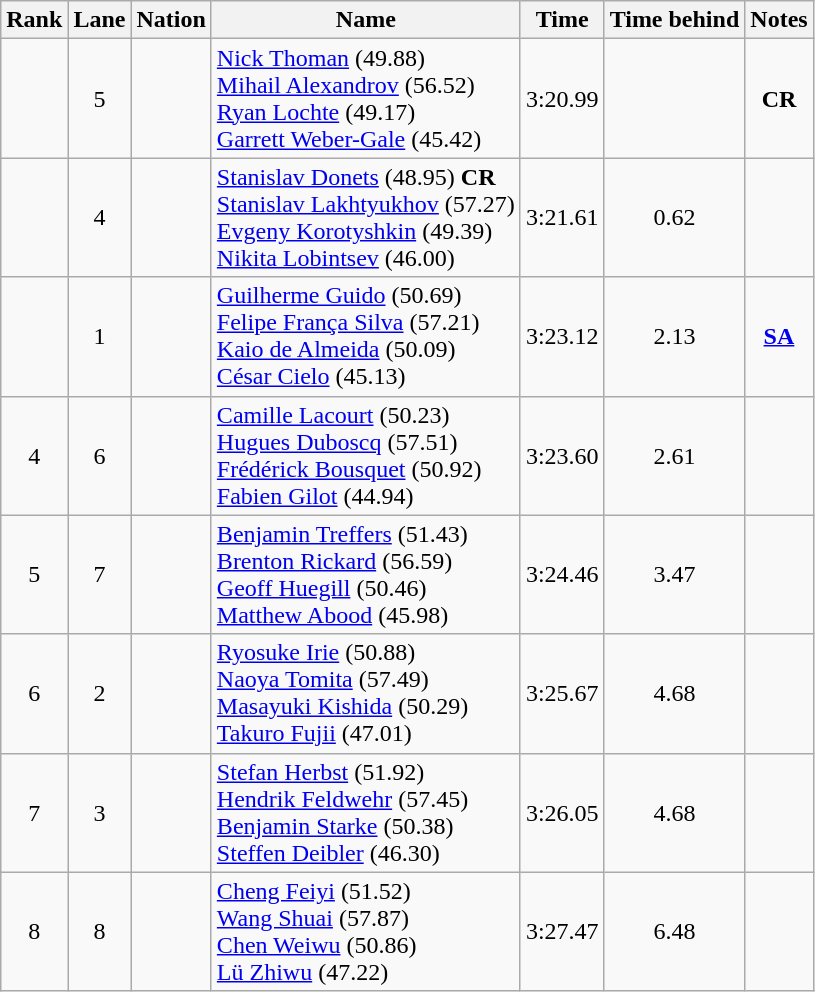<table class="wikitable sortable" style="text-align:center">
<tr>
<th>Rank</th>
<th>Lane</th>
<th>Nation</th>
<th>Name</th>
<th>Time</th>
<th>Time behind</th>
<th>Notes</th>
</tr>
<tr>
<td></td>
<td>5</td>
<td align=left></td>
<td align=left><a href='#'>Nick Thoman</a> (49.88)<br><a href='#'>Mihail Alexandrov</a> (56.52)<br><a href='#'>Ryan Lochte</a> (49.17)<br><a href='#'>Garrett Weber-Gale</a> (45.42)</td>
<td>3:20.99</td>
<td></td>
<td><strong>CR</strong></td>
</tr>
<tr>
<td></td>
<td>4</td>
<td align=left></td>
<td align=left><a href='#'>Stanislav Donets</a> (48.95) <strong>CR</strong><br><a href='#'>Stanislav Lakhtyukhov</a> (57.27)<br><a href='#'>Evgeny Korotyshkin</a> (49.39)<br><a href='#'>Nikita Lobintsev</a> (46.00)</td>
<td>3:21.61</td>
<td>0.62</td>
<td></td>
</tr>
<tr>
<td></td>
<td>1</td>
<td align=left></td>
<td align=left><a href='#'>Guilherme Guido</a> (50.69)<br><a href='#'>Felipe França Silva</a> (57.21)<br><a href='#'>Kaio de Almeida</a> (50.09)<br><a href='#'>César Cielo</a> (45.13)</td>
<td>3:23.12</td>
<td>2.13</td>
<td><strong><a href='#'>SA</a></strong></td>
</tr>
<tr>
<td>4</td>
<td>6</td>
<td align=left></td>
<td align=left><a href='#'>Camille Lacourt</a> (50.23)<br><a href='#'>Hugues Duboscq</a> (57.51)<br><a href='#'>Frédérick Bousquet</a> (50.92)<br><a href='#'>Fabien Gilot</a> (44.94)</td>
<td>3:23.60</td>
<td>2.61</td>
<td></td>
</tr>
<tr>
<td>5</td>
<td>7</td>
<td align=left></td>
<td align=left><a href='#'>Benjamin Treffers</a> (51.43)<br><a href='#'>Brenton Rickard</a> (56.59)<br><a href='#'>Geoff Huegill</a> (50.46)<br><a href='#'>Matthew Abood</a> (45.98)</td>
<td>3:24.46</td>
<td>3.47</td>
<td></td>
</tr>
<tr>
<td>6</td>
<td>2</td>
<td align=left></td>
<td align=left><a href='#'>Ryosuke Irie</a> (50.88)<br><a href='#'>Naoya Tomita</a> (57.49)<br><a href='#'>Masayuki Kishida</a> (50.29)<br><a href='#'>Takuro Fujii</a> (47.01)</td>
<td>3:25.67</td>
<td>4.68</td>
<td></td>
</tr>
<tr>
<td>7</td>
<td>3</td>
<td align=left></td>
<td align=left><a href='#'>Stefan Herbst</a> (51.92)<br><a href='#'>Hendrik Feldwehr</a> (57.45)<br><a href='#'>Benjamin Starke</a> (50.38)<br><a href='#'>Steffen Deibler</a> (46.30)</td>
<td>3:26.05</td>
<td>4.68</td>
<td></td>
</tr>
<tr>
<td>8</td>
<td>8</td>
<td align=left></td>
<td align=left><a href='#'>Cheng Feiyi</a> (51.52)<br><a href='#'>Wang Shuai</a> (57.87)<br><a href='#'>Chen Weiwu</a> (50.86)<br><a href='#'>Lü Zhiwu</a> (47.22)</td>
<td>3:27.47</td>
<td>6.48</td>
<td></td>
</tr>
</table>
